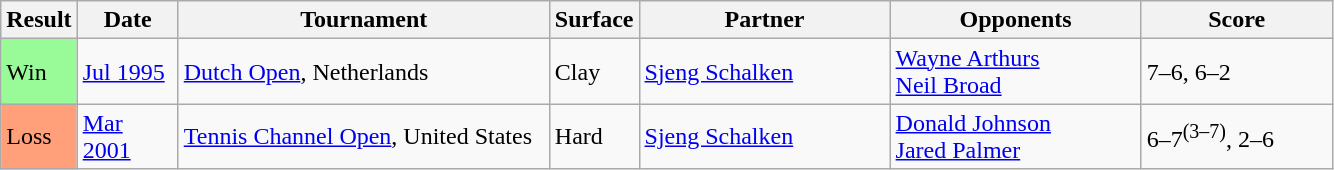<table class="sortable wikitable">
<tr>
<th style="width:40px">Result</th>
<th style="width:60px">Date</th>
<th style="width:240px">Tournament</th>
<th style="width:50px">Surface</th>
<th style="width:160px">Partner</th>
<th style="width:160px">Opponents</th>
<th width="120" class="unsortable">Score</th>
</tr>
<tr>
<td style="background:#98fb98;">Win</td>
<td><a href='#'>Jul 1995</a></td>
<td><a href='#'>Dutch Open</a>, Netherlands</td>
<td>Clay</td>
<td> <a href='#'>Sjeng Schalken</a></td>
<td> <a href='#'>Wayne Arthurs</a><br> <a href='#'>Neil Broad</a></td>
<td>7–6, 6–2</td>
</tr>
<tr>
<td style="background:#ffa07a;">Loss</td>
<td><a href='#'>Mar 2001</a></td>
<td><a href='#'>Tennis Channel Open</a>, United States</td>
<td>Hard</td>
<td> <a href='#'>Sjeng Schalken</a></td>
<td> <a href='#'>Donald Johnson</a><br> <a href='#'>Jared Palmer</a></td>
<td>6–7<sup>(3–7)</sup>, 2–6</td>
</tr>
</table>
